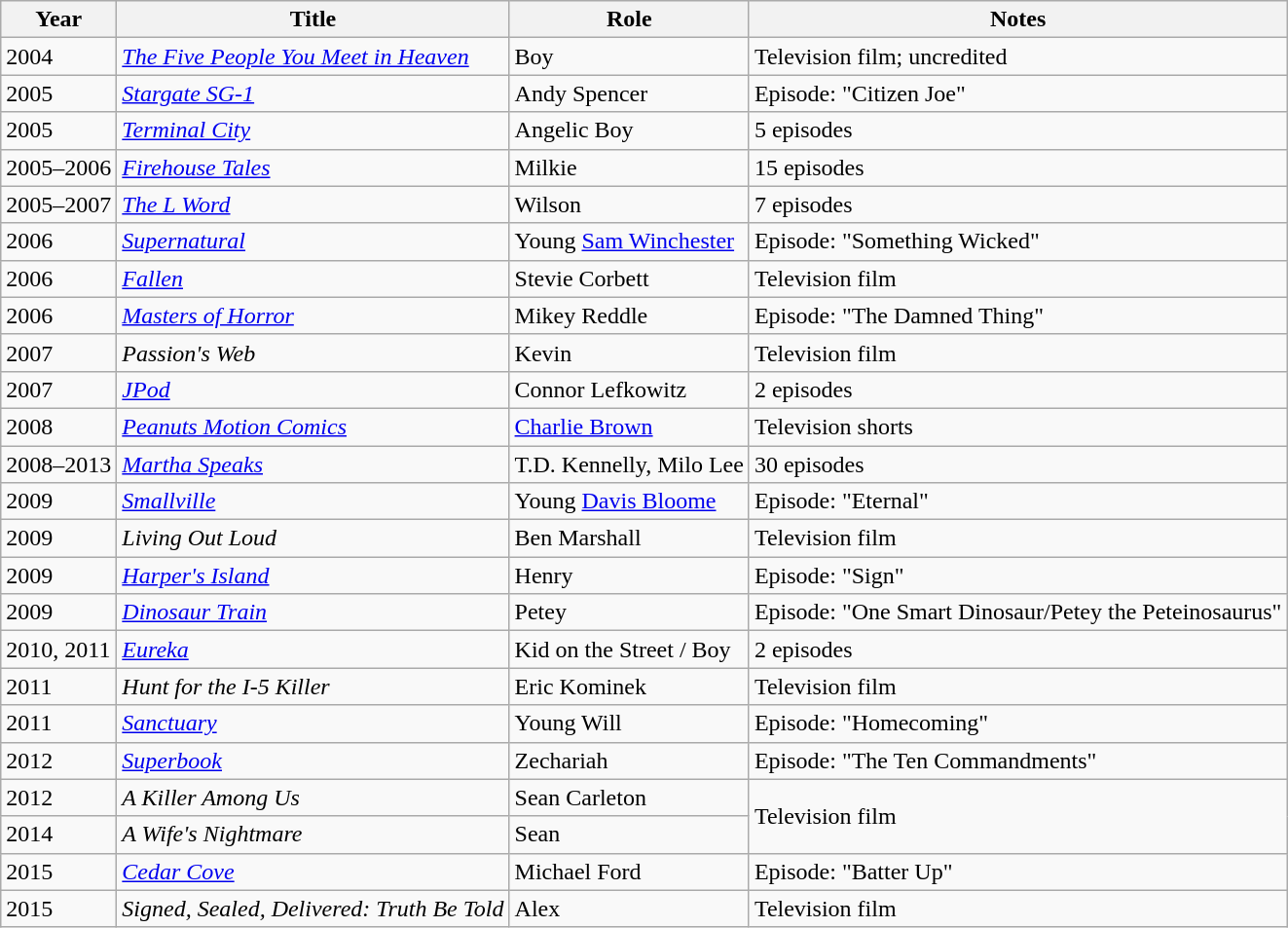<table class="wikitable sortable">
<tr>
<th>Year</th>
<th>Title</th>
<th>Role</th>
<th>Notes</th>
</tr>
<tr>
<td>2004</td>
<td><em><a href='#'>The Five People You Meet in Heaven</a></em></td>
<td>Boy</td>
<td>Television film; uncredited</td>
</tr>
<tr>
<td>2005</td>
<td><em><a href='#'>Stargate SG-1</a></em></td>
<td>Andy Spencer</td>
<td>Episode: "Citizen Joe"</td>
</tr>
<tr>
<td>2005</td>
<td><em><a href='#'>Terminal City</a></em></td>
<td>Angelic Boy</td>
<td>5 episodes</td>
</tr>
<tr>
<td>2005–2006</td>
<td><em><a href='#'>Firehouse Tales</a></em></td>
<td>Milkie</td>
<td>15 episodes</td>
</tr>
<tr>
<td>2005–2007</td>
<td><em><a href='#'>The L Word</a></em></td>
<td>Wilson</td>
<td>7 episodes</td>
</tr>
<tr>
<td>2006</td>
<td><a href='#'><em>Supernatural</em></a></td>
<td>Young <a href='#'>Sam Winchester</a></td>
<td>Episode: "Something Wicked"</td>
</tr>
<tr>
<td>2006</td>
<td><a href='#'><em>Fallen</em></a></td>
<td>Stevie Corbett</td>
<td>Television film</td>
</tr>
<tr>
<td>2006</td>
<td><em><a href='#'>Masters of Horror</a></em></td>
<td>Mikey Reddle</td>
<td>Episode: "The Damned Thing"</td>
</tr>
<tr>
<td>2007</td>
<td><em>Passion's Web</em></td>
<td>Kevin</td>
<td>Television film</td>
</tr>
<tr>
<td>2007</td>
<td><a href='#'><em>JPod</em></a></td>
<td>Connor Lefkowitz</td>
<td>2 episodes</td>
</tr>
<tr>
<td>2008</td>
<td><em><a href='#'>Peanuts Motion Comics</a></em></td>
<td><a href='#'>Charlie Brown</a></td>
<td>Television shorts</td>
</tr>
<tr>
<td>2008–2013</td>
<td><a href='#'><em>Martha Speaks</em></a></td>
<td>T.D. Kennelly, Milo Lee</td>
<td>30 episodes</td>
</tr>
<tr>
<td>2009</td>
<td><em><a href='#'>Smallville</a></em></td>
<td>Young <a href='#'>Davis Bloome</a></td>
<td>Episode: "Eternal"</td>
</tr>
<tr>
<td>2009</td>
<td><em>Living Out Loud</em></td>
<td>Ben Marshall</td>
<td>Television film</td>
</tr>
<tr>
<td>2009</td>
<td><em><a href='#'>Harper's Island</a></em></td>
<td>Henry</td>
<td>Episode: "Sign"</td>
</tr>
<tr>
<td>2009</td>
<td><em><a href='#'>Dinosaur Train</a></em></td>
<td>Petey</td>
<td>Episode: "One Smart Dinosaur/Petey the Peteinosaurus"</td>
</tr>
<tr>
<td>2010, 2011</td>
<td><a href='#'><em>Eureka</em></a></td>
<td>Kid on the Street / Boy</td>
<td>2 episodes</td>
</tr>
<tr>
<td>2011</td>
<td><em>Hunt for the I-5 Killer</em></td>
<td>Eric Kominek</td>
<td>Television film</td>
</tr>
<tr>
<td>2011</td>
<td><a href='#'><em>Sanctuary</em></a></td>
<td>Young Will</td>
<td>Episode: "Homecoming"</td>
</tr>
<tr>
<td>2012</td>
<td><em><a href='#'>Superbook</a></em></td>
<td>Zechariah</td>
<td>Episode: "The Ten Commandments"</td>
</tr>
<tr>
<td>2012</td>
<td><em>A Killer Among Us</em></td>
<td>Sean Carleton</td>
<td rowspan="2">Television film</td>
</tr>
<tr>
<td>2014</td>
<td><em>A Wife's Nightmare</em></td>
<td>Sean</td>
</tr>
<tr>
<td>2015</td>
<td><a href='#'><em>Cedar Cove</em></a></td>
<td>Michael Ford</td>
<td>Episode: "Batter Up"</td>
</tr>
<tr>
<td>2015</td>
<td><em>Signed, Sealed, Delivered: Truth Be Told</em></td>
<td>Alex</td>
<td>Television film</td>
</tr>
</table>
